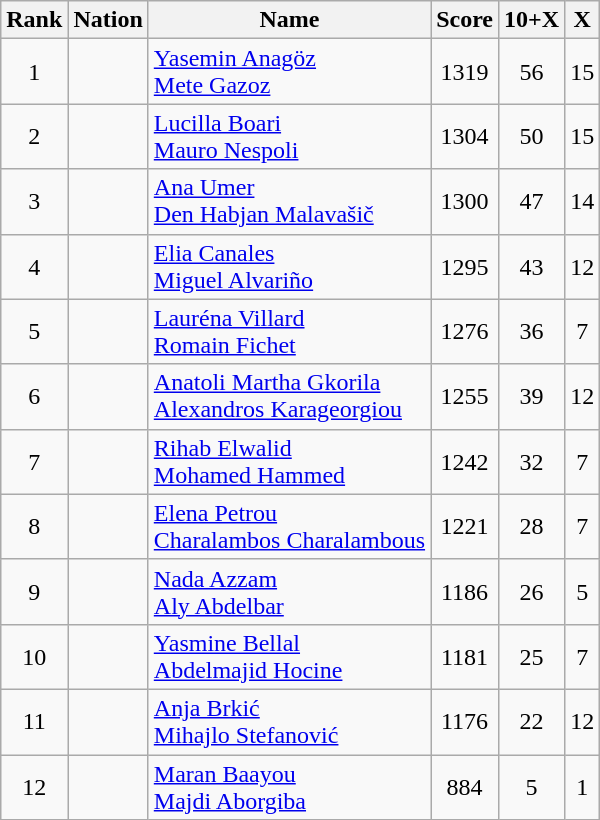<table class="wikitable sortable" style="text-align:center">
<tr>
<th>Rank</th>
<th>Nation</th>
<th>Name</th>
<th>Score</th>
<th>10+X</th>
<th>X</th>
</tr>
<tr>
<td>1</td>
<td align=left></td>
<td align=left><a href='#'>Yasemin Anagöz</a><br><a href='#'>Mete Gazoz</a></td>
<td>1319</td>
<td>56</td>
<td>15</td>
</tr>
<tr>
<td>2</td>
<td align=left></td>
<td align=left><a href='#'>Lucilla Boari</a><br><a href='#'>Mauro Nespoli</a></td>
<td>1304</td>
<td>50</td>
<td>15</td>
</tr>
<tr>
<td>3</td>
<td align=left></td>
<td align=left><a href='#'>Ana Umer</a><br><a href='#'>Den Habjan Malavašič</a></td>
<td>1300</td>
<td>47</td>
<td>14</td>
</tr>
<tr>
<td>4</td>
<td align=left></td>
<td align=left><a href='#'>Elia Canales</a><br><a href='#'>Miguel Alvariño</a></td>
<td>1295</td>
<td>43</td>
<td>12</td>
</tr>
<tr>
<td>5</td>
<td align=left></td>
<td align=left><a href='#'>Lauréna Villard</a><br><a href='#'>Romain Fichet</a></td>
<td>1276</td>
<td>36</td>
<td>7</td>
</tr>
<tr>
<td>6</td>
<td align=left></td>
<td align=left><a href='#'>Anatoli Martha Gkorila</a><br><a href='#'>Alexandros Karageorgiou</a></td>
<td>1255</td>
<td>39</td>
<td>12</td>
</tr>
<tr>
<td>7</td>
<td align=left></td>
<td align=left><a href='#'>Rihab Elwalid</a><br><a href='#'>Mohamed Hammed</a></td>
<td>1242</td>
<td>32</td>
<td>7</td>
</tr>
<tr>
<td>8</td>
<td align=left></td>
<td align=left><a href='#'>Elena Petrou</a><br><a href='#'>Charalambos Charalambous</a></td>
<td>1221</td>
<td>28</td>
<td>7</td>
</tr>
<tr>
<td>9</td>
<td align=left></td>
<td align=left><a href='#'>Nada Azzam</a><br><a href='#'>Aly Abdelbar</a></td>
<td>1186</td>
<td>26</td>
<td>5</td>
</tr>
<tr>
<td>10</td>
<td align=left></td>
<td align=left><a href='#'>Yasmine Bellal</a><br><a href='#'>Abdelmajid Hocine</a></td>
<td>1181</td>
<td>25</td>
<td>7</td>
</tr>
<tr>
<td>11</td>
<td align=left></td>
<td align=left><a href='#'>Anja Brkić</a><br><a href='#'>Mihajlo Stefanović</a></td>
<td>1176</td>
<td>22</td>
<td>12</td>
</tr>
<tr>
<td>12</td>
<td align=left></td>
<td align=left><a href='#'>Maran Baayou</a><br><a href='#'>Majdi Aborgiba</a></td>
<td>884</td>
<td>5</td>
<td>1</td>
</tr>
</table>
